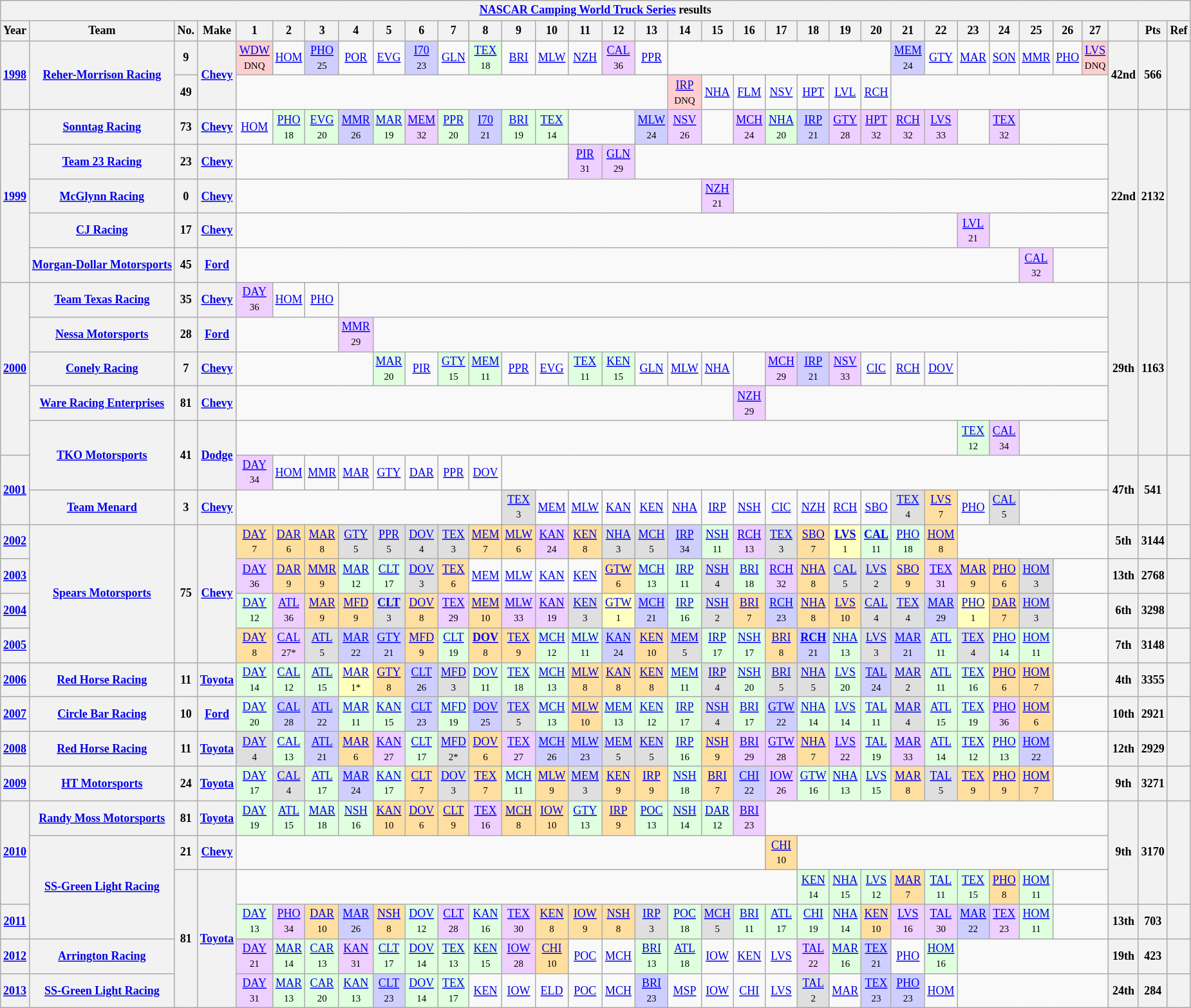<table class="wikitable" style="text-align:center; font-size:75%">
<tr>
<th colspan=34><a href='#'>NASCAR Camping World Truck Series</a> results</th>
</tr>
<tr>
<th>Year</th>
<th>Team</th>
<th>No.</th>
<th>Make</th>
<th>1</th>
<th>2</th>
<th>3</th>
<th>4</th>
<th>5</th>
<th>6</th>
<th>7</th>
<th>8</th>
<th>9</th>
<th>10</th>
<th>11</th>
<th>12</th>
<th>13</th>
<th>14</th>
<th>15</th>
<th>16</th>
<th>17</th>
<th>18</th>
<th>19</th>
<th>20</th>
<th>21</th>
<th>22</th>
<th>23</th>
<th>24</th>
<th>25</th>
<th>26</th>
<th>27</th>
<th></th>
<th>Pts</th>
<th>Ref</th>
</tr>
<tr>
<th rowspan=2><a href='#'>1998</a></th>
<th rowspan=2><a href='#'>Reher-Morrison Racing</a></th>
<th>9</th>
<th rowspan=2><a href='#'>Chevy</a></th>
<td style="background:#FFCFCF;"><a href='#'>WDW</a><br><small>DNQ</small></td>
<td><a href='#'>HOM</a></td>
<td style="background:#CFCFFF;"><a href='#'>PHO</a><br><small>25</small></td>
<td><a href='#'>POR</a></td>
<td><a href='#'>EVG</a></td>
<td style="background:#CFCFFF;"><a href='#'>I70</a><br><small>23</small></td>
<td><a href='#'>GLN</a></td>
<td style="background:#DFFFDF;"><a href='#'>TEX</a><br><small>18</small></td>
<td><a href='#'>BRI</a></td>
<td><a href='#'>MLW</a></td>
<td><a href='#'>NZH</a></td>
<td style="background:#EFCFFF;"><a href='#'>CAL</a><br><small>36</small></td>
<td><a href='#'>PPR</a></td>
<td colspan=7></td>
<td style="background:#CFCFFF;"><a href='#'>MEM</a><br><small>24</small></td>
<td><a href='#'>GTY</a></td>
<td><a href='#'>MAR</a></td>
<td><a href='#'>SON</a></td>
<td><a href='#'>MMR</a></td>
<td><a href='#'>PHO</a></td>
<td style="background:#FFCFCF;"><a href='#'>LVS</a><br><small>DNQ</small></td>
<th rowspan=2>42nd</th>
<th rowspan=2>566</th>
<th rowspan=2></th>
</tr>
<tr>
<th>49</th>
<td colspan=13></td>
<td style="background:#FFCFCF;"><a href='#'>IRP</a><br><small>DNQ</small></td>
<td><a href='#'>NHA</a></td>
<td><a href='#'>FLM</a></td>
<td><a href='#'>NSV</a></td>
<td><a href='#'>HPT</a></td>
<td><a href='#'>LVL</a></td>
<td><a href='#'>RCH</a></td>
<td colspan=7></td>
</tr>
<tr>
<th rowspan=5><a href='#'>1999</a></th>
<th><a href='#'>Sonntag Racing</a></th>
<th>73</th>
<th><a href='#'>Chevy</a></th>
<td><a href='#'>HOM</a></td>
<td style="background:#DFFFDF;"><a href='#'>PHO</a><br><small>18</small></td>
<td style="background:#DFFFDF;"><a href='#'>EVG</a><br><small>20</small></td>
<td style="background:#CFCFFF;"><a href='#'>MMR</a><br><small>26</small></td>
<td style="background:#DFFFDF;"><a href='#'>MAR</a><br><small>19</small></td>
<td style="background:#EFCFFF;"><a href='#'>MEM</a><br><small>32</small></td>
<td style="background:#DFFFDF;"><a href='#'>PPR</a><br><small>20</small></td>
<td style="background:#CFCFFF;"><a href='#'>I70</a><br><small>21</small></td>
<td style="background:#DFFFDF;"><a href='#'>BRI</a><br><small>19</small></td>
<td style="background:#DFFFDF;"><a href='#'>TEX</a><br><small>14</small></td>
<td colspan=2></td>
<td style="background:#CFCFFF;"><a href='#'>MLW</a><br><small>24</small></td>
<td style="background:#EFCFFF;"><a href='#'>NSV</a><br><small>26</small></td>
<td></td>
<td style="background:#EFCFFF;"><a href='#'>MCH</a><br><small>24</small></td>
<td style="background:#DFFFDF;"><a href='#'>NHA</a><br><small>20</small></td>
<td style="background:#CFCFFF;"><a href='#'>IRP</a><br><small>21</small></td>
<td style="background:#EFCFFF;"><a href='#'>GTY</a><br><small>28</small></td>
<td style="background:#EFCFFF;"><a href='#'>HPT</a><br><small>32</small></td>
<td style="background:#EFCFFF;"><a href='#'>RCH</a><br><small>32</small></td>
<td style="background:#EFCFFF;"><a href='#'>LVS</a><br><small>33</small></td>
<td></td>
<td style="background:#EFCFFF;"><a href='#'>TEX</a><br><small>32</small></td>
<td colspan=3></td>
<th rowspan=5>22nd</th>
<th rowspan=5>2132</th>
<th rowspan=5></th>
</tr>
<tr>
<th><a href='#'>Team 23 Racing</a></th>
<th>23</th>
<th><a href='#'>Chevy</a></th>
<td colspan=10></td>
<td style="background:#EFCFFF;"><a href='#'>PIR</a><br><small>31</small></td>
<td style="background:#EFCFFF;"><a href='#'>GLN</a><br><small>29</small></td>
<td colspan=15></td>
</tr>
<tr>
<th><a href='#'>McGlynn Racing</a></th>
<th>0</th>
<th><a href='#'>Chevy</a></th>
<td colspan=14></td>
<td style="background:#EFCFFF;"><a href='#'>NZH</a><br><small>21</small></td>
<td colspan=12></td>
</tr>
<tr>
<th><a href='#'>CJ Racing</a></th>
<th>17</th>
<th><a href='#'>Chevy</a></th>
<td colspan=22></td>
<td style="background:#EFCFFF;"><a href='#'>LVL</a><br><small>21</small></td>
<td colspan=4></td>
</tr>
<tr>
<th><a href='#'>Morgan-Dollar Motorsports</a></th>
<th>45</th>
<th><a href='#'>Ford</a></th>
<td colspan=24></td>
<td style="background:#EFCFFF;"><a href='#'>CAL</a><br><small>32</small></td>
<td colspan=2></td>
</tr>
<tr>
<th rowspan=5><a href='#'>2000</a></th>
<th><a href='#'>Team Texas Racing</a></th>
<th>35</th>
<th><a href='#'>Chevy</a></th>
<td style="background:#EFCFFF;"><a href='#'>DAY</a><br><small>36</small></td>
<td><a href='#'>HOM</a></td>
<td><a href='#'>PHO</a></td>
<td colspan=24></td>
<th rowspan=5>29th</th>
<th rowspan=5>1163</th>
<th rowspan=5></th>
</tr>
<tr>
<th><a href='#'>Nessa Motorsports</a></th>
<th>28</th>
<th><a href='#'>Ford</a></th>
<td colspan=3></td>
<td style="background:#EFCFFF;"><a href='#'>MMR</a><br><small>29</small></td>
<td colspan=23></td>
</tr>
<tr>
<th><a href='#'>Conely Racing</a></th>
<th>7</th>
<th><a href='#'>Chevy</a></th>
<td colspan=4></td>
<td style="background:#DFFFDF;"><a href='#'>MAR</a><br><small>20</small></td>
<td><a href='#'>PIR</a></td>
<td style="background:#DFFFDF;"><a href='#'>GTY</a><br><small>15</small></td>
<td style="background:#DFFFDF;"><a href='#'>MEM</a><br><small>11</small></td>
<td><a href='#'>PPR</a></td>
<td><a href='#'>EVG</a></td>
<td style="background:#DFFFDF;"><a href='#'>TEX</a><br><small>11</small></td>
<td style="background:#DFFFDF;"><a href='#'>KEN</a><br><small>15</small></td>
<td><a href='#'>GLN</a></td>
<td><a href='#'>MLW</a></td>
<td><a href='#'>NHA</a></td>
<td></td>
<td style="background:#EFCFFF;"><a href='#'>MCH</a><br><small>29</small></td>
<td style="background:#CFCFFF;"><a href='#'>IRP</a><br><small>21</small></td>
<td style="background:#EFCFFF;"><a href='#'>NSV</a><br><small>33</small></td>
<td><a href='#'>CIC</a></td>
<td><a href='#'>RCH</a></td>
<td><a href='#'>DOV</a></td>
<td colspan=5></td>
</tr>
<tr>
<th><a href='#'>Ware Racing Enterprises</a></th>
<th>81</th>
<th><a href='#'>Chevy</a></th>
<td colspan=15></td>
<td style="background:#EFCFFF;"><a href='#'>NZH</a><br><small>29</small></td>
<td colspan=11></td>
</tr>
<tr>
<th rowspan=2><a href='#'>TKO Motorsports</a></th>
<th rowspan=2>41</th>
<th rowspan=2><a href='#'>Dodge</a></th>
<td colspan=22></td>
<td style="background:#DFFFDF;"><a href='#'>TEX</a><br><small>12</small></td>
<td style="background:#EFCFFF;"><a href='#'>CAL</a><br><small>34</small></td>
<td colspan=3></td>
</tr>
<tr>
<th rowspan=2><a href='#'>2001</a></th>
<td style="background:#EFCFFF;"><a href='#'>DAY</a><br><small>34</small></td>
<td><a href='#'>HOM</a></td>
<td><a href='#'>MMR</a></td>
<td><a href='#'>MAR</a></td>
<td><a href='#'>GTY</a></td>
<td><a href='#'>DAR</a></td>
<td><a href='#'>PPR</a></td>
<td><a href='#'>DOV</a></td>
<td colspan=19></td>
<th rowspan=2>47th</th>
<th rowspan=2>541</th>
<th rowspan=2></th>
</tr>
<tr>
<th><a href='#'>Team Menard</a></th>
<th>3</th>
<th><a href='#'>Chevy</a></th>
<td colspan=8></td>
<td style="background:#DFDFDF;"><a href='#'>TEX</a><br><small>3</small></td>
<td><a href='#'>MEM</a></td>
<td><a href='#'>MLW</a></td>
<td><a href='#'>KAN</a></td>
<td><a href='#'>KEN</a></td>
<td><a href='#'>NHA</a></td>
<td><a href='#'>IRP</a></td>
<td><a href='#'>NSH</a></td>
<td><a href='#'>CIC</a></td>
<td><a href='#'>NZH</a></td>
<td><a href='#'>RCH</a></td>
<td><a href='#'>SBO</a></td>
<td style="background:#DFDFDF;"><a href='#'>TEX</a><br><small>4</small></td>
<td style="background:#FFDF9F;"><a href='#'>LVS</a><br><small>7</small></td>
<td><a href='#'>PHO</a></td>
<td style="background:#DFDFDF;"><a href='#'>CAL</a><br><small>5</small></td>
<td colspan=3></td>
</tr>
<tr>
<th><a href='#'>2002</a></th>
<th rowspan=4><a href='#'>Spears Motorsports</a></th>
<th rowspan=4>75</th>
<th rowspan=4><a href='#'>Chevy</a></th>
<td style="background:#FFDF9F;"><a href='#'>DAY</a><br><small>7</small></td>
<td style="background:#FFDF9F;"><a href='#'>DAR</a><br><small>6</small></td>
<td style="background:#FFDF9F;"><a href='#'>MAR</a><br><small>8</small></td>
<td style="background:#DFDFDF;"><a href='#'>GTY</a><br><small>5</small></td>
<td style="background:#DFDFDF;"><a href='#'>PPR</a><br><small>5</small></td>
<td style="background:#DFDFDF;"><a href='#'>DOV</a><br><small>4</small></td>
<td style="background:#DFDFDF;"><a href='#'>TEX</a><br><small>3</small></td>
<td style="background:#FFDF9F;"><a href='#'>MEM</a><br><small>7</small></td>
<td style="background:#FFDF9F;"><a href='#'>MLW</a><br><small>6</small></td>
<td style="background:#EFCFFF;"><a href='#'>KAN</a><br><small>24</small></td>
<td style="background:#FFDF9F;"><a href='#'>KEN</a><br><small>8</small></td>
<td style="background:#DFDFDF;"><a href='#'>NHA</a><br><small>3</small></td>
<td style="background:#DFDFDF;"><a href='#'>MCH</a><br><small>5</small></td>
<td style="background:#CFCFFF;"><a href='#'>IRP</a><br><small>34</small></td>
<td style="background:#DFFFDF;"><a href='#'>NSH</a><br><small>11</small></td>
<td style="background:#EFCFFF;"><a href='#'>RCH</a><br><small>13</small></td>
<td style="background:#DFDFDF;"><a href='#'>TEX</a><br><small>3</small></td>
<td style="background:#FFDF9F;"><a href='#'>SBO</a><br><small>7</small></td>
<td style="background:#FFFFBF;"><strong><a href='#'>LVS</a></strong><br><small>1</small></td>
<td style="background:#DFFFDF;"><strong><a href='#'>CAL</a></strong><br><small>11</small></td>
<td style="background:#DFFFDF;"><a href='#'>PHO</a><br><small>18</small></td>
<td style="background:#FFDF9F;"><a href='#'>HOM</a><br><small>8</small></td>
<td colspan=5></td>
<th>5th</th>
<th>3144</th>
<th></th>
</tr>
<tr>
<th><a href='#'>2003</a></th>
<td style="background:#EFCFFF;"><a href='#'>DAY</a><br><small>36</small></td>
<td style="background:#FFDF9F;"><a href='#'>DAR</a><br><small>9</small></td>
<td style="background:#FFDF9F;"><a href='#'>MMR</a><br><small>9</small></td>
<td style="background:#DFFFDF;"><a href='#'>MAR</a><br><small>12</small></td>
<td style="background:#DFFFDF;"><a href='#'>CLT</a><br><small>17</small></td>
<td style="background:#DFDFDF;"><a href='#'>DOV</a><br><small>3</small></td>
<td style="background:#FFDF9F;"><a href='#'>TEX</a><br><small>6</small></td>
<td><a href='#'>MEM</a></td>
<td><a href='#'>MLW</a></td>
<td><a href='#'>KAN</a></td>
<td><a href='#'>KEN</a></td>
<td style="background:#FFDF9F;"><a href='#'>GTW</a><br><small>6</small></td>
<td style="background:#DFFFDF;"><a href='#'>MCH</a><br><small>13</small></td>
<td style="background:#DFFFDF;"><a href='#'>IRP</a><br><small>11</small></td>
<td style="background:#DFDFDF;"><a href='#'>NSH</a><br><small>4</small></td>
<td style="background:#DFFFDF;"><a href='#'>BRI</a><br><small>18</small></td>
<td style="background:#EFCFFF;"><a href='#'>RCH</a><br><small>32</small></td>
<td style="background:#FFDF9F;"><a href='#'>NHA</a><br><small>8</small></td>
<td style="background:#DFDFDF;"><a href='#'>CAL</a><br><small>5</small></td>
<td style="background:#DFDFDF;"><a href='#'>LVS</a><br><small>2</small></td>
<td style="background:#FFDF9F;"><a href='#'>SBO</a><br><small>9</small></td>
<td style="background:#EFCFFF;"><a href='#'>TEX</a><br><small>31</small></td>
<td style="background:#FFDF9F;"><a href='#'>MAR</a><br><small>9</small></td>
<td style="background:#FFDF9F;"><a href='#'>PHO</a><br><small>6</small></td>
<td style="background:#DFDFDF;"><a href='#'>HOM</a><br><small>3</small></td>
<td colspan=2></td>
<th>13th</th>
<th>2768</th>
<th></th>
</tr>
<tr>
<th><a href='#'>2004</a></th>
<td style="background:#DFFFDF;"><a href='#'>DAY</a><br><small>12</small></td>
<td style="background:#EFCFFF;"><a href='#'>ATL</a><br><small>36</small></td>
<td style="background:#FFDF9F;"><a href='#'>MAR</a><br><small>9</small></td>
<td style="background:#FFDF9F;"><a href='#'>MFD</a><br><small>9</small></td>
<td style="background:#DFDFDF;"><strong><a href='#'>CLT</a></strong><br><small>3</small></td>
<td style="background:#FFDF9F;"><a href='#'>DOV</a><br><small>8</small></td>
<td style="background:#EFCFFF;"><a href='#'>TEX</a><br><small>29</small></td>
<td style="background:#FFDF9F;"><a href='#'>MEM</a><br><small>10</small></td>
<td style="background:#EFCFFF;"><a href='#'>MLW</a><br><small>33</small></td>
<td style="background:#EFCFFF;"><a href='#'>KAN</a><br><small>19</small></td>
<td style="background:#DFDFDF;"><a href='#'>KEN</a><br><small>3</small></td>
<td style="background:#FFFFBF;"><a href='#'>GTW</a><br><small>1</small></td>
<td style="background:#CFCFFF;"><a href='#'>MCH</a><br><small>21</small></td>
<td style="background:#DFFFDF;"><a href='#'>IRP</a><br><small>16</small></td>
<td style="background:#DFDFDF;"><a href='#'>NSH</a><br><small>2</small></td>
<td style="background:#FFDF9F;"><a href='#'>BRI</a><br><small>7</small></td>
<td style="background:#CFCFFF;"><a href='#'>RCH</a><br><small>23</small></td>
<td style="background:#FFDF9F;"><a href='#'>NHA</a><br><small>8</small></td>
<td style="background:#FFDF9F;"><a href='#'>LVS</a><br><small>10</small></td>
<td style="background:#DFDFDF;"><a href='#'>CAL</a><br><small>4</small></td>
<td style="background:#DFDFDF;"><a href='#'>TEX</a><br><small>4</small></td>
<td style="background:#CFCFFF;"><a href='#'>MAR</a><br><small>29</small></td>
<td style="background:#FFFFBF;"><a href='#'>PHO</a><br><small>1</small></td>
<td style="background:#FFDF9F;"><a href='#'>DAR</a><br><small>7</small></td>
<td style="background:#DFDFDF;"><a href='#'>HOM</a><br><small>3</small></td>
<td colspan=2></td>
<th>6th</th>
<th>3298</th>
<th></th>
</tr>
<tr>
<th><a href='#'>2005</a></th>
<td style="background:#FFDF9F;"><a href='#'>DAY</a><br><small>8</small></td>
<td style="background:#EFCFFF;"><a href='#'>CAL</a><br><small>27*</small></td>
<td style="background:#DFDFDF;"><a href='#'>ATL</a><br><small>5</small></td>
<td style="background:#CFCFFF;"><a href='#'>MAR</a><br><small>22</small></td>
<td style="background:#CFCFFF;"><a href='#'>GTY</a><br><small>21</small></td>
<td style="background:#FFDF9F;"><a href='#'>MFD</a><br><small>9</small></td>
<td style="background:#DFFFDF;"><a href='#'>CLT</a><br><small>19</small></td>
<td style="background:#FFDF9F;"><strong><a href='#'>DOV</a></strong><br><small>8</small></td>
<td style="background:#FFDF9F;"><a href='#'>TEX</a><br><small>9</small></td>
<td style="background:#DFFFDF;"><a href='#'>MCH</a><br><small>12</small></td>
<td style="background:#DFFFDF;"><a href='#'>MLW</a><br><small>11</small></td>
<td style="background:#CFCFFF;"><a href='#'>KAN</a><br><small>24</small></td>
<td style="background:#FFDF9F;"><a href='#'>KEN</a><br><small>10</small></td>
<td style="background:#DFDFDF;"><a href='#'>MEM</a><br><small>5</small></td>
<td style="background:#DFFFDF;"><a href='#'>IRP</a><br><small>17</small></td>
<td style="background:#DFFFDF;"><a href='#'>NSH</a><br><small>17</small></td>
<td style="background:#FFDF9F;"><a href='#'>BRI</a><br><small>8</small></td>
<td style="background:#CFCFFF;"><strong><a href='#'>RCH</a></strong><br><small>21</small></td>
<td style="background:#DFFFDF;"><a href='#'>NHA</a><br><small>13</small></td>
<td style="background:#DFDFDF;"><a href='#'>LVS</a><br><small>3</small></td>
<td style="background:#CFCFFF;"><a href='#'>MAR</a><br><small>21</small></td>
<td style="background:#DFFFDF;"><a href='#'>ATL</a><br><small>11</small></td>
<td style="background:#DFDFDF;"><a href='#'>TEX</a><br><small>4</small></td>
<td style="background:#DFFFDF;"><a href='#'>PHO</a><br><small>14</small></td>
<td style="background:#DFFFDF;"><a href='#'>HOM</a><br><small>11</small></td>
<td colspan=2></td>
<th>7th</th>
<th>3148</th>
<th></th>
</tr>
<tr>
<th><a href='#'>2006</a></th>
<th><a href='#'>Red Horse Racing</a></th>
<th>11</th>
<th><a href='#'>Toyota</a></th>
<td style="background:#DFFFDF;"><a href='#'>DAY</a><br><small>14</small></td>
<td style="background:#DFFFDF;"><a href='#'>CAL</a><br><small>12</small></td>
<td style="background:#DFFFDF;"><a href='#'>ATL</a><br><small>15</small></td>
<td style="background:#FFFFBF;"><a href='#'>MAR</a><br><small>1*</small></td>
<td style="background:#FFDF9F;"><a href='#'>GTY</a><br><small>8</small></td>
<td style="background:#CFCFFF;"><a href='#'>CLT</a><br><small>26</small></td>
<td style="background:#DFDFDF;"><a href='#'>MFD</a><br><small>3</small></td>
<td style="background:#DFFFDF;"><a href='#'>DOV</a><br><small>11</small></td>
<td style="background:#DFFFDF;"><a href='#'>TEX</a><br><small>18</small></td>
<td style="background:#DFFFDF;"><a href='#'>MCH</a><br><small>13</small></td>
<td style="background:#FFDF9F;"><a href='#'>MLW</a><br><small>8</small></td>
<td style="background:#FFDF9F;"><a href='#'>KAN</a><br><small>8</small></td>
<td style="background:#FFDF9F;"><a href='#'>KEN</a><br><small>8</small></td>
<td style="background:#DFFFDF;"><a href='#'>MEM</a><br><small>11</small></td>
<td style="background:#DFDFDF;"><a href='#'>IRP</a><br><small>4</small></td>
<td style="background:#DFFFDF;"><a href='#'>NSH</a><br><small>20</small></td>
<td style="background:#DFDFDF;"><a href='#'>BRI</a><br><small>5</small></td>
<td style="background:#DFDFDF;"><a href='#'>NHA</a><br><small>5</small></td>
<td style="background:#DFFFDF;"><a href='#'>LVS</a><br><small>20</small></td>
<td style="background:#CFCFFF;"><a href='#'>TAL</a><br><small>24</small></td>
<td style="background:#DFDFDF;"><a href='#'>MAR</a><br><small>2</small></td>
<td style="background:#DFFFDF;"><a href='#'>ATL</a><br><small>11</small></td>
<td style="background:#DFFFDF;"><a href='#'>TEX</a><br><small>16</small></td>
<td style="background:#FFDF9F;"><a href='#'>PHO</a><br><small>6</small></td>
<td style="background:#FFDF9F;"><a href='#'>HOM</a><br><small>7</small></td>
<td colspan=2></td>
<th>4th</th>
<th>3355</th>
<th></th>
</tr>
<tr>
<th><a href='#'>2007</a></th>
<th><a href='#'>Circle Bar Racing</a></th>
<th>10</th>
<th><a href='#'>Ford</a></th>
<td style="background:#DFFFDF;"><a href='#'>DAY</a><br><small>20</small></td>
<td style="background:#CFCFFF;"><a href='#'>CAL</a><br><small>28</small></td>
<td style="background:#CFCFFF;"><a href='#'>ATL</a><br><small>22</small></td>
<td style="background:#DFFFDF;"><a href='#'>MAR</a><br><small>11</small></td>
<td style="background:#DFFFDF;"><a href='#'>KAN</a><br><small>15</small></td>
<td style="background:#CFCFFF;"><a href='#'>CLT</a><br><small>23</small></td>
<td style="background:#DFFFDF;"><a href='#'>MFD</a><br><small>19</small></td>
<td style="background:#CFCFFF;"><a href='#'>DOV</a><br><small>25</small></td>
<td style="background:#DFDFDF;"><a href='#'>TEX</a><br><small>5</small></td>
<td style="background:#DFFFDF;"><a href='#'>MCH</a><br><small>13</small></td>
<td style="background:#FFDF9F;"><a href='#'>MLW</a><br><small>10</small></td>
<td style="background:#DFFFDF;"><a href='#'>MEM</a><br><small>13</small></td>
<td style="background:#DFFFDF;"><a href='#'>KEN</a><br><small>12</small></td>
<td style="background:#DFFFDF;"><a href='#'>IRP</a><br><small>17</small></td>
<td style="background:#DFDFDF;"><a href='#'>NSH</a><br><small>4</small></td>
<td style="background:#DFFFDF;"><a href='#'>BRI</a><br><small>17</small></td>
<td style="background:#CFCFFF;"><a href='#'>GTW</a><br><small>22</small></td>
<td style="background:#DFFFDF;"><a href='#'>NHA</a><br><small>14</small></td>
<td style="background:#DFFFDF;"><a href='#'>LVS</a><br><small>14</small></td>
<td style="background:#DFFFDF;"><a href='#'>TAL</a><br><small>11</small></td>
<td style="background:#DFDFDF;"><a href='#'>MAR</a><br><small>4</small></td>
<td style="background:#DFFFDF;"><a href='#'>ATL</a><br><small>15</small></td>
<td style="background:#DFFFDF;"><a href='#'>TEX</a><br><small>19</small></td>
<td style="background:#EFCFFF;"><a href='#'>PHO</a><br><small>36</small></td>
<td style="background:#FFDF9F;"><a href='#'>HOM</a><br><small>6</small></td>
<td colspan=2></td>
<th>10th</th>
<th>2921</th>
<th></th>
</tr>
<tr>
<th><a href='#'>2008</a></th>
<th><a href='#'>Red Horse Racing</a></th>
<th>11</th>
<th><a href='#'>Toyota</a></th>
<td style="background:#DFDFDF;"><a href='#'>DAY</a><br><small>4</small></td>
<td style="background:#DFFFDF;"><a href='#'>CAL</a><br><small>13</small></td>
<td style="background:#CFCFFF;"><a href='#'>ATL</a><br><small>21</small></td>
<td style="background:#FFDF9F;"><a href='#'>MAR</a><br><small>6</small></td>
<td style="background:#EFCFFF;"><a href='#'>KAN</a><br><small>27</small></td>
<td style="background:#DFFFDF;"><a href='#'>CLT</a><br><small>17</small></td>
<td style="background:#DFDFDF;"><a href='#'>MFD</a><br><small>2*</small></td>
<td style="background:#FFDF9F;"><a href='#'>DOV</a><br><small>6</small></td>
<td style="background:#EFCFFF;"><a href='#'>TEX</a><br><small>27</small></td>
<td style="background:#CFCFFF;"><a href='#'>MCH</a><br><small>26</small></td>
<td style="background:#CFCFFF;"><a href='#'>MLW</a><br><small>23</small></td>
<td style="background:#DFDFDF;"><a href='#'>MEM</a><br><small>5</small></td>
<td style="background:#DFDFDF;"><a href='#'>KEN</a><br><small>5</small></td>
<td style="background:#DFFFDF;"><a href='#'>IRP</a><br><small>16</small></td>
<td style="background:#FFDF9F;"><a href='#'>NSH</a><br><small>9</small></td>
<td style="background:#EFCFFF;"><a href='#'>BRI</a><br><small>29</small></td>
<td style="background:#EFCFFF;"><a href='#'>GTW</a><br><small>28</small></td>
<td style="background:#FFDF9F;"><a href='#'>NHA</a><br><small>7</small></td>
<td style="background:#EFCFFF;"><a href='#'>LVS</a><br><small>22</small></td>
<td style="background:#DFFFDF;"><a href='#'>TAL</a><br><small>19</small></td>
<td style="background:#EFCFFF;"><a href='#'>MAR</a><br><small>33</small></td>
<td style="background:#DFFFDF;"><a href='#'>ATL</a><br><small>14</small></td>
<td style="background:#DFFFDF;"><a href='#'>TEX</a><br><small>12</small></td>
<td style="background:#DFFFDF;"><a href='#'>PHO</a><br><small>13</small></td>
<td style="background:#CFCFFF;"><a href='#'>HOM</a><br><small>22</small></td>
<td colspan=2></td>
<th>12th</th>
<th>2929</th>
<th></th>
</tr>
<tr>
<th><a href='#'>2009</a></th>
<th><a href='#'>HT Motorsports</a></th>
<th>24</th>
<th><a href='#'>Toyota</a></th>
<td style="background:#DFFFDF;"><a href='#'>DAY</a><br><small>17</small></td>
<td style="background:#DFDFDF;"><a href='#'>CAL</a><br><small>4</small></td>
<td style="background:#DFFFDF;"><a href='#'>ATL</a><br><small>17</small></td>
<td style="background:#CFCFFF;"><a href='#'>MAR</a><br><small>24</small></td>
<td style="background:#DFFFDF;"><a href='#'>KAN</a><br><small>17</small></td>
<td style="background:#FFDF9F;"><a href='#'>CLT</a><br><small>7</small></td>
<td style="background:#DFDFDF;"><a href='#'>DOV</a><br><small>3</small></td>
<td style="background:#FFDF9F;"><a href='#'>TEX</a><br><small>7</small></td>
<td style="background:#DFFFDF;"><a href='#'>MCH</a><br><small>11</small></td>
<td style="background:#FFDF9F;"><a href='#'>MLW</a><br><small>9</small></td>
<td style="background:#DFDFDF;"><a href='#'>MEM</a><br><small>3</small></td>
<td style="background:#FFDF9F;"><a href='#'>KEN</a><br><small>9</small></td>
<td style="background:#FFDF9F;"><a href='#'>IRP</a><br><small>9</small></td>
<td style="background:#DFFFDF;"><a href='#'>NSH</a><br><small>18</small></td>
<td style="background:#FFDF9F;"><a href='#'>BRI</a><br><small>7</small></td>
<td style="background:#CFCFFF;"><a href='#'>CHI</a><br><small>22</small></td>
<td style="background:#EFCFFF;"><a href='#'>IOW</a><br><small>26</small></td>
<td style="background:#DFFFDF;"><a href='#'>GTW</a><br><small>16</small></td>
<td style="background:#DFFFDF;"><a href='#'>NHA</a><br><small>13</small></td>
<td style="background:#DFFFDF;"><a href='#'>LVS</a><br><small>15</small></td>
<td style="background:#FFDF9F;"><a href='#'>MAR</a><br><small>8</small></td>
<td style="background:#DFDFDF;"><a href='#'>TAL</a><br><small>5</small></td>
<td style="background:#FFDF9F;"><a href='#'>TEX</a><br><small>9</small></td>
<td style="background:#FFDF9F;"><a href='#'>PHO</a><br><small>9</small></td>
<td style="background:#FFDF9F;"><a href='#'>HOM</a><br><small>7</small></td>
<td colspan=2></td>
<th>9th</th>
<th>3271</th>
<th></th>
</tr>
<tr>
<th rowspan=3><a href='#'>2010</a></th>
<th><a href='#'>Randy Moss Motorsports</a></th>
<th>81</th>
<th><a href='#'>Toyota</a></th>
<td style="background:#DFFFDF;"><a href='#'>DAY</a><br><small>19</small></td>
<td style="background:#DFFFDF;"><a href='#'>ATL</a><br><small>15</small></td>
<td style="background:#DFFFDF;"><a href='#'>MAR</a><br><small>18</small></td>
<td style="background:#DFFFDF;"><a href='#'>NSH</a><br><small>16</small></td>
<td style="background:#FFDF9F;"><a href='#'>KAN</a><br><small>10</small></td>
<td style="background:#FFDF9F;"><a href='#'>DOV</a><br><small>6</small></td>
<td style="background:#FFDF9F;"><a href='#'>CLT</a><br><small>9</small></td>
<td style="background:#EFCFFF;"><a href='#'>TEX</a><br><small>16</small></td>
<td style="background:#FFDF9F;"><a href='#'>MCH</a><br><small>8</small></td>
<td style="background:#FFDF9F;"><a href='#'>IOW</a><br><small>10</small></td>
<td style="background:#DFFFDF;"><a href='#'>GTY</a><br><small>13</small></td>
<td style="background:#FFDF9F;"><a href='#'>IRP</a><br><small>9</small></td>
<td style="background:#DFFFDF;"><a href='#'>POC</a><br><small>13</small></td>
<td style="background:#DFFFDF;"><a href='#'>NSH</a><br><small>14</small></td>
<td style="background:#DFFFDF;"><a href='#'>DAR</a><br><small>12</small></td>
<td style="background:#EFCFFF;"><a href='#'>BRI</a><br><small>23</small></td>
<td colspan=11></td>
<th rowspan=3>9th</th>
<th rowspan=3>3170</th>
<th rowspan=3></th>
</tr>
<tr>
<th rowspan=3><a href='#'>SS-Green Light Racing</a></th>
<th>21</th>
<th><a href='#'>Chevy</a></th>
<td colspan=16></td>
<td style="background:#FFDF9F;"><a href='#'>CHI</a><br><small>10</small></td>
<td colspan=10></td>
</tr>
<tr>
<th rowspan=4>81</th>
<th rowspan=4><a href='#'>Toyota</a></th>
<td colspan=17></td>
<td style="background:#DFFFDF;"><a href='#'>KEN</a><br><small>14</small></td>
<td style="background:#DFFFDF;"><a href='#'>NHA</a><br><small>15</small></td>
<td style="background:#DFFFDF;"><a href='#'>LVS</a><br><small>12</small></td>
<td style="background:#FFDF9F;"><a href='#'>MAR</a><br><small>7</small></td>
<td style="background:#DFFFDF;"><a href='#'>TAL</a><br><small>11</small></td>
<td style="background:#DFFFDF;"><a href='#'>TEX</a><br><small>15</small></td>
<td style="background:#FFDF9F;"><a href='#'>PHO</a><br><small>8</small></td>
<td style="background:#DFFFDF;"><a href='#'>HOM</a><br><small>11</small></td>
<td colspan=2></td>
</tr>
<tr>
<th><a href='#'>2011</a></th>
<td style="background:#DFFFDF;"><a href='#'>DAY</a><br><small>13</small></td>
<td style="background:#EFCFFF;"><a href='#'>PHO</a><br><small>34</small></td>
<td style="background:#FFDF9F;"><a href='#'>DAR</a><br><small>10</small></td>
<td style="background:#CFCFFF;"><a href='#'>MAR</a><br><small>26</small></td>
<td style="background:#FFDF9F;"><a href='#'>NSH</a><br><small>8</small></td>
<td style="background:#DFFFDF;"><a href='#'>DOV</a><br><small>12</small></td>
<td style="background:#EFCFFF;"><a href='#'>CLT</a><br><small>28</small></td>
<td style="background:#DFFFDF;"><a href='#'>KAN</a><br><small>16</small></td>
<td style="background:#EFCFFF;"><a href='#'>TEX</a><br><small>30</small></td>
<td style="background:#FFDF9F;"><a href='#'>KEN</a><br><small>8</small></td>
<td style="background:#FFDF9F;"><a href='#'>IOW</a><br><small>9</small></td>
<td style="background:#FFDF9F;"><a href='#'>NSH</a><br><small>8</small></td>
<td style="background:#DFDFDF;"><a href='#'>IRP</a><br><small>3</small></td>
<td style="background:#DFFFDF;"><a href='#'>POC</a><br><small>18</small></td>
<td style="background:#DFDFDF;"><a href='#'>MCH</a><br><small>5</small></td>
<td style="background:#DFFFDF;"><a href='#'>BRI</a><br><small>11</small></td>
<td style="background:#DFFFDF;"><a href='#'>ATL</a><br><small>17</small></td>
<td style="background:#DFFFDF;"><a href='#'>CHI</a><br><small>19</small></td>
<td style="background:#DFFFDF;"><a href='#'>NHA</a><br><small>14</small></td>
<td style="background:#FFDF9F;"><a href='#'>KEN</a><br><small>10</small></td>
<td style="background:#EFCFFF;"><a href='#'>LVS</a><br><small>16</small></td>
<td style="background:#EFCFFF;"><a href='#'>TAL</a><br><small>30</small></td>
<td style="background:#CFCFFF;"><a href='#'>MAR</a><br><small>22</small></td>
<td style="background:#EFCFFF;"><a href='#'>TEX</a><br><small>23</small></td>
<td style="background:#DFFFDF;"><a href='#'>HOM</a><br><small>11</small></td>
<td colspan=2></td>
<th>13th</th>
<th>703</th>
<th></th>
</tr>
<tr>
<th><a href='#'>2012</a></th>
<th><a href='#'>Arrington Racing</a></th>
<td style="background:#EFCFFF;"><a href='#'>DAY</a><br><small>21</small></td>
<td style="background:#DFFFDF;"><a href='#'>MAR</a><br><small>14</small></td>
<td style="background:#DFFFDF;"><a href='#'>CAR</a><br><small>13</small></td>
<td style="background:#EFCFFF;"><a href='#'>KAN</a><br><small>31</small></td>
<td style="background:#DFFFDF;"><a href='#'>CLT</a><br><small>17</small></td>
<td style="background:#DFFFDF;"><a href='#'>DOV</a><br><small>14</small></td>
<td style="background:#DFFFDF;"><a href='#'>TEX</a><br><small>13</small></td>
<td style="background:#DFFFDF;"><a href='#'>KEN</a><br><small>15</small></td>
<td style="background:#EFCFFF;"><a href='#'>IOW</a><br><small>28</small></td>
<td style="background:#FFDF9F;"><a href='#'>CHI</a><br><small>10</small></td>
<td><a href='#'>POC</a></td>
<td><a href='#'>MCH</a></td>
<td style="background:#DFFFDF;"><a href='#'>BRI</a><br><small>13</small></td>
<td style="background:#DFFFDF;"><a href='#'>ATL</a><br><small>18</small></td>
<td><a href='#'>IOW</a></td>
<td><a href='#'>KEN</a></td>
<td><a href='#'>LVS</a></td>
<td style="background:#EFCFFF;"><a href='#'>TAL</a><br><small>22</small></td>
<td style="background:#DFFFDF;"><a href='#'>MAR</a><br><small>16</small></td>
<td style="background:#CFCFFF;"><a href='#'>TEX</a><br><small>21</small></td>
<td><a href='#'>PHO</a></td>
<td style="background:#DFFFDF;"><a href='#'>HOM</a><br><small>16</small></td>
<td colspan=5></td>
<th>19th</th>
<th>423</th>
<th></th>
</tr>
<tr>
<th><a href='#'>2013</a></th>
<th><a href='#'>SS-Green Light Racing</a></th>
<td style="background:#EFCFFF;"><a href='#'>DAY</a><br><small>31</small></td>
<td style="background:#DFFFDF;"><a href='#'>MAR</a><br><small>13</small></td>
<td style="background:#DFFFDF;"><a href='#'>CAR</a><br><small>20</small></td>
<td style="background:#DFFFDF;"><a href='#'>KAN</a><br><small>13</small></td>
<td style="background:#CFCFFF;"><a href='#'>CLT</a><br><small>23</small></td>
<td style="background:#DFFFDF;"><a href='#'>DOV</a><br><small>14</small></td>
<td style="background:#DFFFDF;"><a href='#'>TEX</a><br><small>17</small></td>
<td><a href='#'>KEN</a></td>
<td><a href='#'>IOW</a></td>
<td><a href='#'>ELD</a></td>
<td><a href='#'>POC</a></td>
<td><a href='#'>MCH</a></td>
<td style="background:#CFCFFF;"><a href='#'>BRI</a><br><small>23</small></td>
<td><a href='#'>MSP</a></td>
<td><a href='#'>IOW</a></td>
<td><a href='#'>CHI</a></td>
<td><a href='#'>LVS</a></td>
<td style="background:#DFDFDF;"><a href='#'>TAL</a><br><small>2</small></td>
<td><a href='#'>MAR</a></td>
<td style="background:#CFCFFF;"><a href='#'>TEX</a><br><small>23</small></td>
<td style="background:#CFCFFF;"><a href='#'>PHO</a><br><small>23</small></td>
<td><a href='#'>HOM</a></td>
<td colspan=5></td>
<th>24th</th>
<th>284</th>
<th></th>
</tr>
</table>
